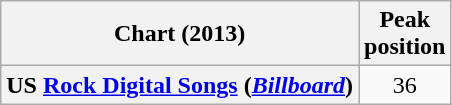<table class="wikitable plainrowheaders" style="text-align:center">
<tr>
<th scope="col">Chart (2013)</th>
<th scope="col">Peak<br>position</th>
</tr>
<tr>
<th scope="row">US <a href='#'>Rock Digital Songs</a> (<em><a href='#'>Billboard</a></em>)</th>
<td>36</td>
</tr>
</table>
